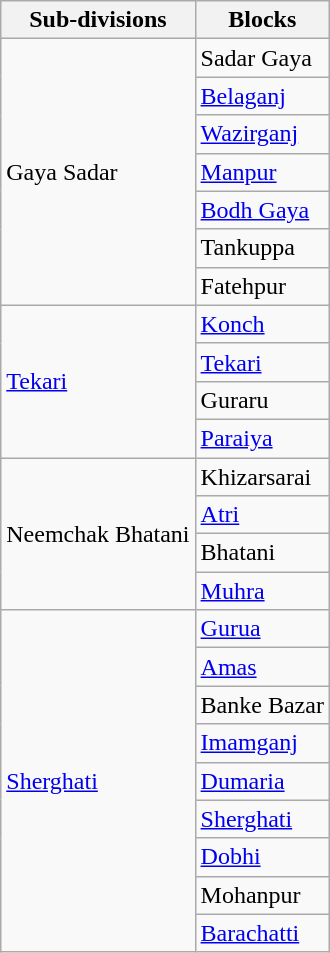<table class="wikitable">
<tr>
<th>Sub-divisions</th>
<th>Blocks</th>
</tr>
<tr>
<td rowspan="7">Gaya Sadar</td>
<td>Sadar Gaya</td>
</tr>
<tr>
<td><a href='#'>Belaganj</a></td>
</tr>
<tr>
<td><a href='#'>Wazirganj</a></td>
</tr>
<tr>
<td><a href='#'>Manpur</a></td>
</tr>
<tr>
<td><a href='#'>Bodh Gaya</a></td>
</tr>
<tr>
<td>Tankuppa</td>
</tr>
<tr>
<td>Fatehpur</td>
</tr>
<tr>
<td rowspan="4"><a href='#'>Tekari</a></td>
<td><a href='#'>Konch</a></td>
</tr>
<tr>
<td><a href='#'>Tekari</a></td>
</tr>
<tr>
<td>Guraru</td>
</tr>
<tr>
<td><a href='#'>Paraiya</a></td>
</tr>
<tr>
<td rowspan="4">Neemchak Bhatani</td>
<td>Khizarsarai</td>
</tr>
<tr>
<td><a href='#'>Atri</a></td>
</tr>
<tr>
<td>Bhatani</td>
</tr>
<tr>
<td><a href='#'>Muhra</a></td>
</tr>
<tr>
<td rowspan="9"><a href='#'>Sherghati</a></td>
<td><a href='#'>Gurua</a></td>
</tr>
<tr>
<td><a href='#'>Amas</a></td>
</tr>
<tr>
<td>Banke Bazar</td>
</tr>
<tr>
<td><a href='#'>Imamganj</a></td>
</tr>
<tr>
<td><a href='#'>Dumaria</a></td>
</tr>
<tr>
<td><a href='#'>Sherghati</a></td>
</tr>
<tr>
<td><a href='#'>Dobhi</a></td>
</tr>
<tr>
<td>Mohanpur</td>
</tr>
<tr>
<td><a href='#'>Barachatti</a></td>
</tr>
</table>
